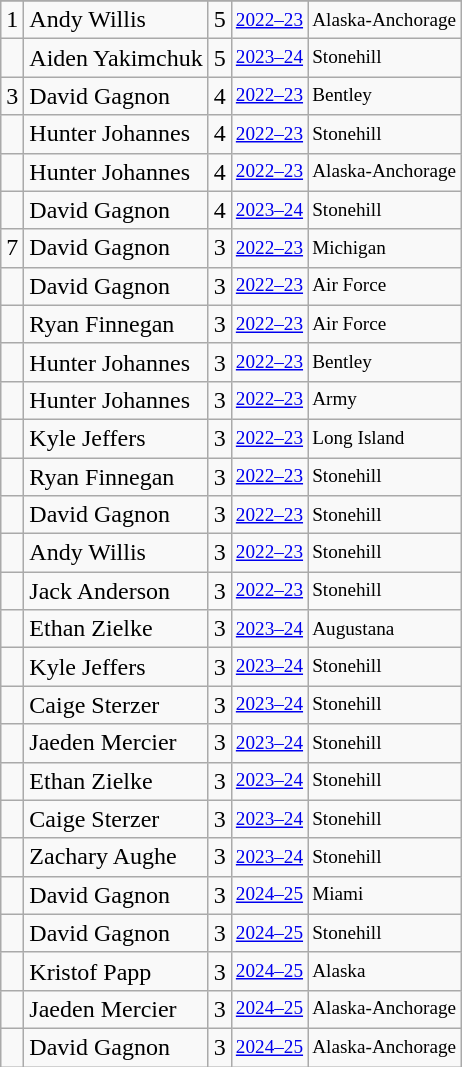<table class="wikitable">
<tr>
</tr>
<tr>
<td>1</td>
<td>Andy Willis</td>
<td>5</td>
<td style="font-size:80%;"><a href='#'>2022–23</a></td>
<td style="font-size:80%;">Alaska-Anchorage</td>
</tr>
<tr>
<td></td>
<td>Aiden Yakimchuk</td>
<td>5</td>
<td style="font-size:80%;"><a href='#'>2023–24</a></td>
<td style="font-size:80%;">Stonehill</td>
</tr>
<tr>
<td>3</td>
<td>David Gagnon</td>
<td>4</td>
<td style="font-size:80%;"><a href='#'>2022–23</a></td>
<td style="font-size:80%;">Bentley</td>
</tr>
<tr>
<td></td>
<td>Hunter Johannes</td>
<td>4</td>
<td style="font-size:80%;"><a href='#'>2022–23</a></td>
<td style="font-size:80%;">Stonehill</td>
</tr>
<tr>
<td></td>
<td>Hunter Johannes</td>
<td>4</td>
<td style="font-size:80%;"><a href='#'>2022–23</a></td>
<td style="font-size:80%;">Alaska-Anchorage</td>
</tr>
<tr>
<td></td>
<td>David Gagnon</td>
<td>4</td>
<td style="font-size:80%;"><a href='#'>2023–24</a></td>
<td style="font-size:80%;">Stonehill</td>
</tr>
<tr>
<td>7</td>
<td>David Gagnon</td>
<td>3</td>
<td style="font-size:80%;"><a href='#'>2022–23</a></td>
<td style="font-size:80%;">Michigan</td>
</tr>
<tr>
<td></td>
<td>David Gagnon</td>
<td>3</td>
<td style="font-size:80%;"><a href='#'>2022–23</a></td>
<td style="font-size:80%;">Air Force</td>
</tr>
<tr>
<td></td>
<td>Ryan Finnegan</td>
<td>3</td>
<td style="font-size:80%;"><a href='#'>2022–23</a></td>
<td style="font-size:80%;">Air Force</td>
</tr>
<tr>
<td></td>
<td>Hunter Johannes</td>
<td>3</td>
<td style="font-size:80%;"><a href='#'>2022–23</a></td>
<td style="font-size:80%;">Bentley</td>
</tr>
<tr>
<td></td>
<td>Hunter Johannes</td>
<td>3</td>
<td style="font-size:80%;"><a href='#'>2022–23</a></td>
<td style="font-size:80%;">Army</td>
</tr>
<tr>
<td></td>
<td>Kyle Jeffers</td>
<td>3</td>
<td style="font-size:80%;"><a href='#'>2022–23</a></td>
<td style="font-size:80%;">Long Island</td>
</tr>
<tr>
<td></td>
<td>Ryan Finnegan</td>
<td>3</td>
<td style="font-size:80%;"><a href='#'>2022–23</a></td>
<td style="font-size:80%;">Stonehill</td>
</tr>
<tr>
<td></td>
<td>David Gagnon</td>
<td>3</td>
<td style="font-size:80%;"><a href='#'>2022–23</a></td>
<td style="font-size:80%;">Stonehill</td>
</tr>
<tr>
<td></td>
<td>Andy Willis</td>
<td>3</td>
<td style="font-size:80%;"><a href='#'>2022–23</a></td>
<td style="font-size:80%;">Stonehill</td>
</tr>
<tr>
<td></td>
<td>Jack Anderson</td>
<td>3</td>
<td style="font-size:80%;"><a href='#'>2022–23</a></td>
<td style="font-size:80%;">Stonehill</td>
</tr>
<tr>
<td></td>
<td>Ethan Zielke</td>
<td>3</td>
<td style="font-size:80%;"><a href='#'>2023–24</a></td>
<td style="font-size:80%;">Augustana</td>
</tr>
<tr>
<td></td>
<td>Kyle Jeffers</td>
<td>3</td>
<td style="font-size:80%;"><a href='#'>2023–24</a></td>
<td style="font-size:80%;">Stonehill</td>
</tr>
<tr>
<td></td>
<td>Caige Sterzer</td>
<td>3</td>
<td style="font-size:80%;"><a href='#'>2023–24</a></td>
<td style="font-size:80%;">Stonehill</td>
</tr>
<tr>
<td></td>
<td>Jaeden Mercier</td>
<td>3</td>
<td style="font-size:80%;"><a href='#'>2023–24</a></td>
<td style="font-size:80%;">Stonehill</td>
</tr>
<tr>
<td></td>
<td>Ethan Zielke</td>
<td>3</td>
<td style="font-size:80%;"><a href='#'>2023–24</a></td>
<td style="font-size:80%;">Stonehill</td>
</tr>
<tr>
<td></td>
<td>Caige Sterzer</td>
<td>3</td>
<td style="font-size:80%;"><a href='#'>2023–24</a></td>
<td style="font-size:80%;">Stonehill</td>
</tr>
<tr>
<td></td>
<td>Zachary Aughe</td>
<td>3</td>
<td style="font-size:80%;"><a href='#'>2023–24</a></td>
<td style="font-size:80%;">Stonehill</td>
</tr>
<tr>
<td></td>
<td>David Gagnon</td>
<td>3</td>
<td style="font-size:80%;"><a href='#'>2024–25</a></td>
<td style="font-size:80%;">Miami</td>
</tr>
<tr>
<td></td>
<td>David Gagnon</td>
<td>3</td>
<td style="font-size:80%;"><a href='#'>2024–25</a></td>
<td style="font-size:80%;">Stonehill</td>
</tr>
<tr>
<td></td>
<td>Kristof Papp</td>
<td>3</td>
<td style="font-size:80%;"><a href='#'>2024–25</a></td>
<td style="font-size:80%;">Alaska</td>
</tr>
<tr>
<td></td>
<td>Jaeden Mercier</td>
<td>3</td>
<td style="font-size:80%;"><a href='#'>2024–25</a></td>
<td style="font-size:80%;">Alaska-Anchorage</td>
</tr>
<tr>
<td></td>
<td>David Gagnon</td>
<td>3</td>
<td style="font-size:80%;"><a href='#'>2024–25</a></td>
<td style="font-size:80%;">Alaska-Anchorage</td>
</tr>
</table>
